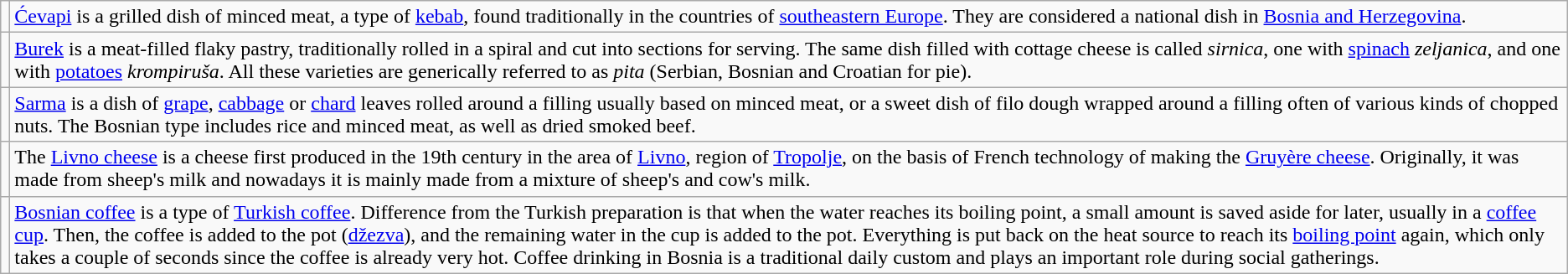<table class="wikitable">
<tr>
<td></td>
<td><a href='#'>Ćevapi</a> is a grilled dish of minced meat, a type of <a href='#'>kebab</a>, found traditionally in the countries of <a href='#'>southeastern Europe</a>. They are considered a national dish in <a href='#'>Bosnia and Herzegovina</a>.</td>
</tr>
<tr>
<td></td>
<td><a href='#'>Burek</a> is a meat-filled flaky pastry, traditionally rolled in a spiral and cut into sections for serving. The same dish filled with cottage cheese is called <em>sirnica</em>, one with <a href='#'>spinach</a> <em>zeljanica</em>, and one with <a href='#'>potatoes</a> <em>krompiruša</em>. All these varieties are generically referred to as <em>pita</em> (Serbian, Bosnian and Croatian for pie).</td>
</tr>
<tr>
<td></td>
<td><a href='#'>Sarma</a> is a dish of <a href='#'>grape</a>, <a href='#'>cabbage</a> or <a href='#'>chard</a> leaves rolled around a filling usually based on minced meat, or a sweet dish of filo dough wrapped around a filling often of various kinds of chopped nuts. The Bosnian type includes rice and minced meat, as well as dried smoked beef.</td>
</tr>
<tr>
<td></td>
<td>The <a href='#'>Livno cheese</a> is a cheese first produced in the 19th century in the area of <a href='#'>Livno</a>, region of <a href='#'>Tropolje</a>, on the basis of French technology of making the <a href='#'>Gruyère cheese</a>. Originally, it was made from sheep's milk and nowadays it is mainly made from a mixture of sheep's and cow's milk.</td>
</tr>
<tr>
<td></td>
<td><a href='#'>Bosnian coffee</a> is a type of <a href='#'>Turkish coffee</a>. Difference from the Turkish preparation is that when the water reaches its boiling point, a small amount is saved aside for later, usually in a <a href='#'>coffee cup</a>. Then, the coffee is added to the pot (<a href='#'>džezva</a>), and the remaining water in the cup is added to the pot. Everything is put back on the heat source to reach its <a href='#'>boiling point</a> again, which only takes a couple of seconds since the coffee is already very hot. Coffee drinking in Bosnia is a traditional daily custom and plays an important role during social gatherings.</td>
</tr>
</table>
